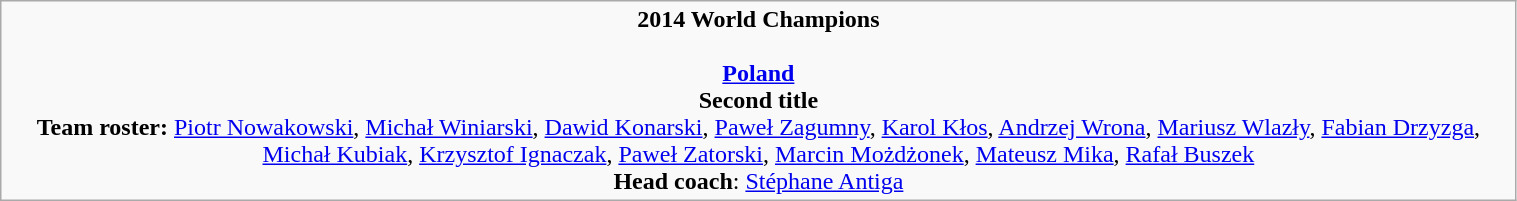<table class="wikitable" width=80%>
<tr align=center>
<td><strong>2014 World Champions</strong><br><br><strong><a href='#'>Poland</a></strong><br><strong>Second title</strong><br><strong>Team roster:</strong> <a href='#'>Piotr Nowakowski</a>, <a href='#'>Michał Winiarski</a>, <a href='#'>Dawid Konarski</a>, <a href='#'>Paweł Zagumny</a>, <a href='#'>Karol Kłos</a>, <a href='#'>Andrzej Wrona</a>, <a href='#'>Mariusz Wlazły</a>, <a href='#'>Fabian Drzyzga</a>, <a href='#'>Michał Kubiak</a>, <a href='#'>Krzysztof Ignaczak</a>, <a href='#'>Paweł Zatorski</a>, <a href='#'>Marcin Możdżonek</a>, <a href='#'>Mateusz Mika</a>, <a href='#'>Rafał Buszek</a><br><strong>Head coach</strong>: <a href='#'>Stéphane Antiga</a></td>
</tr>
</table>
